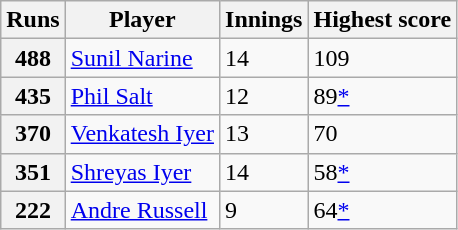<table class="wikitable">
<tr>
<th>Runs</th>
<th>Player</th>
<th>Innings</th>
<th>Highest score</th>
</tr>
<tr>
<th>488</th>
<td><a href='#'>Sunil Narine</a></td>
<td>14</td>
<td>109</td>
</tr>
<tr>
<th>435</th>
<td><a href='#'>Phil Salt</a></td>
<td>12</td>
<td>89<a href='#'>*</a></td>
</tr>
<tr>
<th>370</th>
<td><a href='#'>Venkatesh Iyer</a></td>
<td>13</td>
<td>70</td>
</tr>
<tr>
<th>351</th>
<td><a href='#'>Shreyas Iyer</a></td>
<td>14</td>
<td>58<a href='#'>*</a></td>
</tr>
<tr>
<th>222</th>
<td><a href='#'>Andre Russell</a></td>
<td>9</td>
<td>64<a href='#'>*</a></td>
</tr>
</table>
